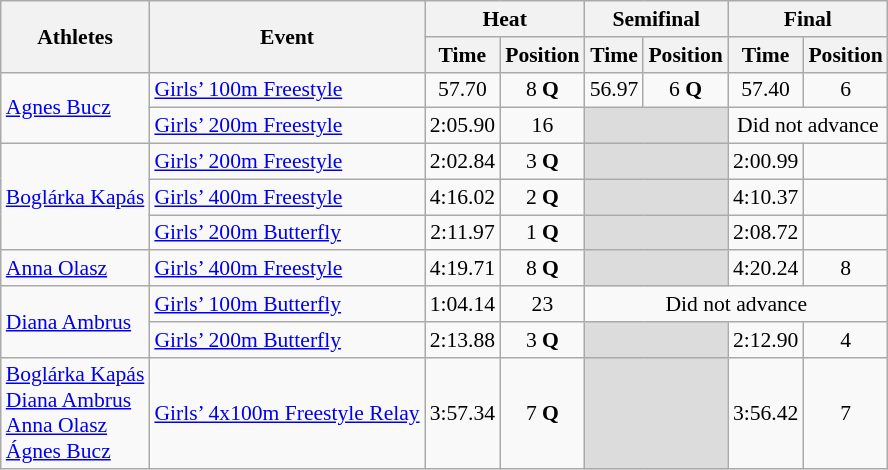<table class="wikitable" border="1" style="font-size:90%">
<tr>
<th rowspan=2>Athletes</th>
<th rowspan=2>Event</th>
<th colspan=2>Heat</th>
<th colspan=2>Semifinal</th>
<th colspan=2>Final</th>
</tr>
<tr>
<th>Time</th>
<th>Position</th>
<th>Time</th>
<th>Position</th>
<th>Time</th>
<th>Position</th>
</tr>
<tr>
<td rowspan=2><a href='#'>Agnes Bucz</a></td>
<td><a href='#'>Girls’ 100m Freestyle</a></td>
<td align=center>57.70</td>
<td align=center>8 <strong>Q</strong></td>
<td align=center>56.97</td>
<td align=center>6 <strong>Q</strong></td>
<td align=center>57.40</td>
<td align=center>6</td>
</tr>
<tr>
<td><a href='#'>Girls’ 200m Freestyle</a></td>
<td align=center>2:05.90</td>
<td align=center>16</td>
<td colspan=2 bgcolor=#DCDCDC></td>
<td colspan="2" align=center>Did not advance</td>
</tr>
<tr>
<td rowspan=3><a href='#'>Boglárka Kapás</a></td>
<td><a href='#'>Girls’ 200m Freestyle</a></td>
<td align=center>2:02.84</td>
<td align=center>3 <strong>Q</strong></td>
<td colspan=2 bgcolor=#DCDCDC></td>
<td align=center>2:00.99</td>
<td align=center></td>
</tr>
<tr>
<td><a href='#'>Girls’ 400m Freestyle</a></td>
<td align=center>4:16.02</td>
<td align=center>2 <strong>Q</strong></td>
<td colspan=2 bgcolor=#DCDCDC></td>
<td align=center>4:10.37</td>
<td align=center></td>
</tr>
<tr>
<td><a href='#'>Girls’ 200m Butterfly</a></td>
<td align=center>2:11.97</td>
<td align=center>1 <strong>Q</strong></td>
<td colspan=2 bgcolor=#DCDCDC></td>
<td align=center>2:08.72</td>
<td align=center></td>
</tr>
<tr>
<td rowspan=1><a href='#'>Anna Olasz</a></td>
<td><a href='#'>Girls’ 400m Freestyle</a></td>
<td align=center>4:19.71</td>
<td align=center>8 <strong>Q</strong></td>
<td colspan=2 bgcolor=#DCDCDC></td>
<td align=center>4:20.24</td>
<td align=center>8</td>
</tr>
<tr>
<td rowspan=2><a href='#'>Diana Ambrus</a></td>
<td><a href='#'>Girls’ 100m Butterfly</a></td>
<td align=center>1:04.14</td>
<td align=center>23</td>
<td colspan="4" align=center>Did not advance</td>
</tr>
<tr>
<td><a href='#'>Girls’ 200m Butterfly</a></td>
<td align=center>2:13.88</td>
<td align=center>3 <strong>Q</strong></td>
<td colspan=2 bgcolor=#DCDCDC></td>
<td align=center>2:12.90</td>
<td align=center>4</td>
</tr>
<tr>
<td><a href='#'>Boglárka Kapás</a><br><a href='#'>Diana Ambrus</a><br><a href='#'>Anna Olasz</a><br><a href='#'>Ágnes Bucz</a></td>
<td><a href='#'>Girls’ 4x100m Freestyle Relay</a></td>
<td align=center>3:57.34</td>
<td align=center>7 <strong>Q</strong></td>
<td colspan=2 bgcolor=#DCDCDC></td>
<td align=center>3:56.42</td>
<td align=center>7</td>
</tr>
</table>
